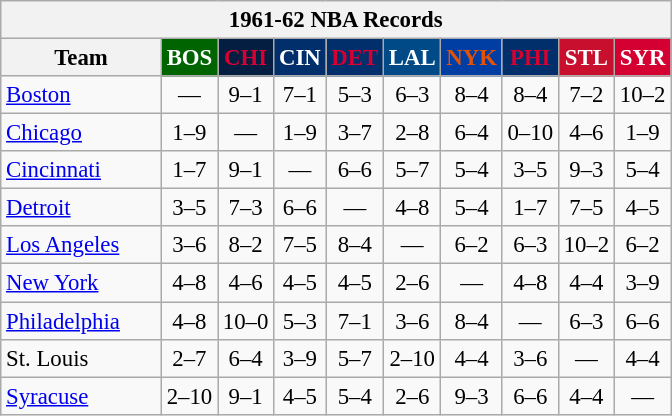<table class="wikitable" style="font-size:95%; text-align:center;">
<tr>
<th colspan=10>1961-62 NBA Records</th>
</tr>
<tr>
<th width=100>Team</th>
<th style="background:#006400;color:#FFFFFF;width=35">BOS</th>
<th style="background:#031E41;color:#D60032;width=35">CHI</th>
<th style="background:#012F6B;color:#FFFFFF;width=35">CIN</th>
<th style="background:#012F6B;color:#D40032;width=35">DET</th>
<th style="background:#004B87;color:#FFFFFF;width=35">LAL</th>
<th style="background:#003EA4;color:#E45206;width=35">NYK</th>
<th style="background:#012F6B;color:#D50131;width=35">PHI</th>
<th style="background:#C90F2E;color:#FFFFFF;width=35">STL</th>
<th style="background:#D40032;color:#FFFFFF;width=35">SYR</th>
</tr>
<tr>
<td style="text-align:left;"><a href='#'>Boston</a></td>
<td>—</td>
<td>9–1</td>
<td>7–1</td>
<td>5–3</td>
<td>6–3</td>
<td>8–4</td>
<td>8–4</td>
<td>7–2</td>
<td>10–2</td>
</tr>
<tr>
<td style="text-align:left;"><a href='#'>Chicago</a></td>
<td>1–9</td>
<td>—</td>
<td>1–9</td>
<td>3–7</td>
<td>2–8</td>
<td>6–4</td>
<td>0–10</td>
<td>4–6</td>
<td>1–9</td>
</tr>
<tr>
<td style="text-align:left;"><a href='#'>Cincinnati</a></td>
<td>1–7</td>
<td>9–1</td>
<td>—</td>
<td>6–6</td>
<td>5–7</td>
<td>5–4</td>
<td>3–5</td>
<td>9–3</td>
<td>5–4</td>
</tr>
<tr>
<td style="text-align:left;"><a href='#'>Detroit</a></td>
<td>3–5</td>
<td>7–3</td>
<td>6–6</td>
<td>—</td>
<td>4–8</td>
<td>5–4</td>
<td>1–7</td>
<td>7–5</td>
<td>4–5</td>
</tr>
<tr>
<td style="text-align:left;"><a href='#'>Los Angeles</a></td>
<td>3–6</td>
<td>8–2</td>
<td>7–5</td>
<td>8–4</td>
<td>—</td>
<td>6–2</td>
<td>6–3</td>
<td>10–2</td>
<td>6–2</td>
</tr>
<tr>
<td style="text-align:left;"><a href='#'>New York</a></td>
<td>4–8</td>
<td>4–6</td>
<td>4–5</td>
<td>4–5</td>
<td>2–6</td>
<td>—</td>
<td>4–8</td>
<td>4–4</td>
<td>3–9</td>
</tr>
<tr>
<td style="text-align:left;"><a href='#'>Philadelphia</a></td>
<td>4–8</td>
<td>10–0</td>
<td>5–3</td>
<td>7–1</td>
<td>3–6</td>
<td>8–4</td>
<td>—</td>
<td>6–3</td>
<td>6–6</td>
</tr>
<tr>
<td style="text-align:left;">St. Louis</td>
<td>2–7</td>
<td>6–4</td>
<td>3–9</td>
<td>5–7</td>
<td>2–10</td>
<td>4–4</td>
<td>3–6</td>
<td>—</td>
<td>4–4</td>
</tr>
<tr>
<td style="text-align:left;"><a href='#'>Syracuse</a></td>
<td>2–10</td>
<td>9–1</td>
<td>4–5</td>
<td>5–4</td>
<td>2–6</td>
<td>9–3</td>
<td>6–6</td>
<td>4–4</td>
<td>—</td>
</tr>
</table>
